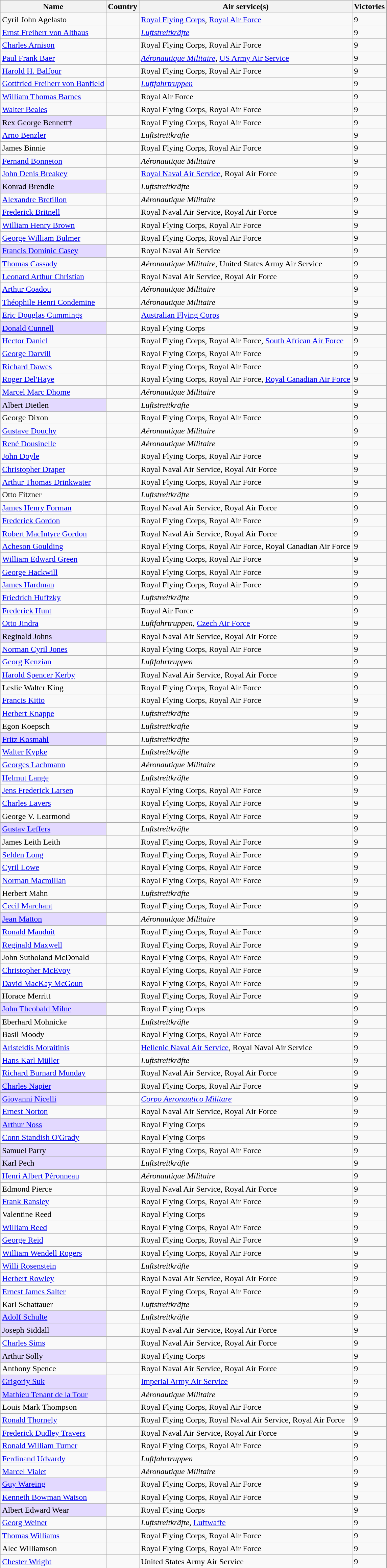<table class="wikitable sortable" style="clear:right;">
<tr>
<th>Name</th>
<th>Country</th>
<th>Air service(s)</th>
<th>Victories<br><onlyinclude></th>
</tr>
<tr>
<td>Cyril John Agelasto</td>
<td style="text-align:left;"></td>
<td><a href='#'>Royal Flying Corps</a>, <a href='#'>Royal Air Force</a></td>
<td>9</td>
</tr>
<tr>
<td><a href='#'>Ernst Freiherr von Althaus</a></td>
<td style="text-align:left;"></td>
<td><em><a href='#'>Luftstreitkräfte</a></em></td>
<td>9</td>
</tr>
<tr>
<td><a href='#'>Charles Arnison</a></td>
<td style="text-align:left;"></td>
<td>Royal Flying Corps, Royal Air Force</td>
<td>9</td>
</tr>
<tr>
<td><a href='#'>Paul Frank Baer</a></td>
<td style="text-align:left;"></td>
<td><a href='#'><em>Aéronautique Militaire</em></a>,  <a href='#'>US Army Air Service</a></td>
<td>9</td>
</tr>
<tr>
<td><a href='#'>Harold H. Balfour</a></td>
<td style="text-align:left;"></td>
<td>Royal Flying Corps, Royal Air Force</td>
<td>9</td>
</tr>
<tr>
<td><a href='#'>Gottfried Freiherr von Banfield</a></td>
<td style="text-align:left;"></td>
<td><em><a href='#'>Luftfahrtruppen</a></em></td>
<td>9</td>
</tr>
<tr>
<td><a href='#'>William Thomas Barnes</a></td>
<td style="text-align:left;"></td>
<td>Royal Air Force</td>
<td>9</td>
</tr>
<tr>
<td><a href='#'>Walter Beales</a></td>
<td style="text-align:left;"></td>
<td>Royal Flying Corps, Royal Air Force</td>
<td>9</td>
</tr>
<tr>
<td style="background:#e3d9ff;">Rex George Bennett†</td>
<td style="text-align:left;"></td>
<td>Royal Flying Corps, Royal Air Force</td>
<td>9</td>
</tr>
<tr>
<td><a href='#'>Arno Benzler</a></td>
<td style="text-align:left;"></td>
<td><em>Luftstreitkräfte</em></td>
<td>9</td>
</tr>
<tr>
<td>James Binnie</td>
<td style="text-align:left;"></td>
<td>Royal Flying Corps, Royal Air Force</td>
<td>9</td>
</tr>
<tr>
<td><a href='#'>Fernand Bonneton</a></td>
<td style="text-align:left;"></td>
<td><em>Aéronautique Militaire</em></td>
<td>9</td>
</tr>
<tr>
<td><a href='#'>John Denis Breakey</a></td>
<td style="text-align:left;"></td>
<td><a href='#'>Royal Naval Air Service</a>, Royal Air Force</td>
<td>9</td>
</tr>
<tr>
<td style="background:#e3d9ff;">Konrad Brendle</td>
<td style="text-align:left;"></td>
<td><em>Luftstreitkräfte</em></td>
<td>9</td>
</tr>
<tr>
<td><a href='#'>Alexandre Bretillon</a></td>
<td style="text-align:left;"></td>
<td><em>Aéronautique Militaire</em></td>
<td>9</td>
</tr>
<tr>
<td><a href='#'>Frederick Britnell</a></td>
<td style="text-align:left;"></td>
<td>Royal Naval Air Service, Royal Air Force</td>
<td>9</td>
</tr>
<tr>
<td><a href='#'>William Henry Brown</a></td>
<td style="text-align:left;"></td>
<td>Royal Flying Corps, Royal Air Force</td>
<td>9</td>
</tr>
<tr>
<td><a href='#'>George William Bulmer</a></td>
<td style="text-align:left;"></td>
<td>Royal Flying Corps, Royal Air Force</td>
<td>9</td>
</tr>
<tr>
<td style="background:#e3d9ff;"><a href='#'>Francis Dominic Casey</a></td>
<td style="text-align:left;"></td>
<td>Royal Naval Air Service</td>
<td>9</td>
</tr>
<tr>
<td><a href='#'>Thomas Cassady</a></td>
<td style="text-align:left;"></td>
<td><em>Aéronautique Militaire</em>, United States Army Air Service</td>
<td>9</td>
</tr>
<tr>
<td><a href='#'>Leonard Arthur Christian</a></td>
<td style="text-align:left;"></td>
<td>Royal Naval Air Service, Royal Air Force</td>
<td>9</td>
</tr>
<tr>
<td><a href='#'>Arthur Coadou</a></td>
<td style="text-align:left;"></td>
<td><em>Aéronautique Militaire</em></td>
<td>9</td>
</tr>
<tr>
<td><a href='#'>Théophile Henri Condemine</a></td>
<td style="text-align:left;"></td>
<td><em>Aéronautique Militaire</em></td>
<td>9</td>
</tr>
<tr>
<td><a href='#'>Eric Douglas Cummings</a></td>
<td style="text-align:left;"></td>
<td><a href='#'>Australian Flying Corps</a></td>
<td>9</td>
</tr>
<tr>
<td style="background:#e3d9ff;"><a href='#'>Donald Cunnell</a></td>
<td style="text-align:left;"></td>
<td>Royal Flying Corps</td>
<td>9</td>
</tr>
<tr>
<td><a href='#'>Hector Daniel</a></td>
<td style="text-align:left;"></td>
<td>Royal Flying Corps, Royal Air Force, <a href='#'>South African Air Force</a></td>
<td>9</td>
</tr>
<tr>
<td><a href='#'>George Darvill</a></td>
<td style="text-align:left;"></td>
<td>Royal Flying Corps, Royal Air Force</td>
<td>9</td>
</tr>
<tr>
<td><a href='#'>Richard Dawes</a></td>
<td style="text-align:left;"></td>
<td>Royal Flying Corps, Royal Air Force</td>
<td>9</td>
</tr>
<tr>
<td><a href='#'>Roger Del'Haye</a></td>
<td style="text-align:left;"></td>
<td>Royal Flying Corps, Royal Air Force, <a href='#'>Royal Canadian Air Force</a></td>
<td>9</td>
</tr>
<tr>
<td><a href='#'>Marcel Marc Dhome</a></td>
<td style="text-align:left;"></td>
<td><em>Aéronautique Militaire</em></td>
<td>9</td>
</tr>
<tr>
<td style="background:#e3d9ff;">Albert Dietlen</td>
<td style="text-align:left;"></td>
<td><em>Luftstreitkräfte</em></td>
<td>9</td>
</tr>
<tr>
<td George Dixon (aviator)>George Dixon</td>
<td style="text-align:left;"></td>
<td>Royal Flying Corps, Royal Air Force</td>
<td>9</td>
</tr>
<tr>
<td><a href='#'>Gustave Douchy</a></td>
<td style="text-align:left;"></td>
<td><em>Aéronautique Militaire</em></td>
<td>9</td>
</tr>
<tr>
<td><a href='#'>René Dousinelle</a></td>
<td style="text-align:left;"></td>
<td><em>Aéronautique Militaire</em></td>
<td>9</td>
</tr>
<tr>
<td><a href='#'>John Doyle</a></td>
<td style="text-align:left;"></td>
<td>Royal Flying Corps, Royal Air Force</td>
<td>9</td>
</tr>
<tr>
<td><a href='#'>Christopher Draper</a></td>
<td style="text-align:left;"></td>
<td>Royal Naval Air Service, Royal Air Force</td>
<td>9</td>
</tr>
<tr>
<td><a href='#'>Arthur Thomas Drinkwater</a></td>
<td style="text-align:left;"></td>
<td>Royal Flying Corps, Royal Air Force</td>
<td>9</td>
</tr>
<tr>
<td>Otto Fitzner</td>
<td style="text-align:left;"></td>
<td><em>Luftstreitkräfte</em></td>
<td>9</td>
</tr>
<tr>
<td><a href='#'>James Henry Forman</a></td>
<td style="text-align:left;"></td>
<td>Royal Naval Air Service, Royal Air Force</td>
<td>9</td>
</tr>
<tr>
<td><a href='#'>Frederick Gordon</a></td>
<td style="text-align:left;"></td>
<td>Royal Flying Corps, Royal Air Force</td>
<td>9</td>
</tr>
<tr>
<td><a href='#'>Robert MacIntyre Gordon</a></td>
<td style="text-align:left;"></td>
<td>Royal Naval Air Service, Royal Air Force</td>
<td>9</td>
</tr>
<tr>
<td><a href='#'>Acheson Goulding</a></td>
<td style="text-align:left;"></td>
<td>Royal Flying Corps, Royal Air Force, Royal Canadian Air Force</td>
<td>9</td>
</tr>
<tr>
<td><a href='#'>William Edward Green</a></td>
<td style="text-align:left;"></td>
<td>Royal Flying Corps, Royal Air Force</td>
<td>9</td>
</tr>
<tr>
<td><a href='#'>George Hackwill</a></td>
<td style="text-align:left;"></td>
<td>Royal Flying Corps, Royal Air Force</td>
<td>9</td>
</tr>
<tr>
<td><a href='#'>James Hardman</a></td>
<td style="text-align:left;"></td>
<td>Royal Flying Corps, Royal Air Force</td>
<td>9</td>
</tr>
<tr>
<td><a href='#'>Friedrich Huffzky</a></td>
<td style="text-align:left;"></td>
<td><em>Luftstreitkräfte</em></td>
<td>9</td>
</tr>
<tr>
<td><a href='#'>Frederick Hunt</a></td>
<td style="text-align:left;"></td>
<td>Royal Air Force</td>
<td>9</td>
</tr>
<tr>
<td><a href='#'>Otto Jindra</a></td>
<td style="text-align:left;"></td>
<td><em>Luftfahrtruppen</em>, <a href='#'>Czech Air Force</a></td>
<td>9</td>
</tr>
<tr>
<td style="background:#e3d9ff;">Reginald Johns</td>
<td style="text-align:left;"></td>
<td>Royal Naval Air Service, Royal Air Force</td>
<td>9</td>
</tr>
<tr>
<td><a href='#'>Norman Cyril Jones</a></td>
<td style="text-align:left;"></td>
<td>Royal Flying Corps, Royal Air Force</td>
<td>9</td>
</tr>
<tr>
<td><a href='#'>Georg Kenzian</a></td>
<td style="text-align:left;"></td>
<td><em>Luftfahrtruppen</em></td>
<td>9</td>
</tr>
<tr>
<td><a href='#'>Harold Spencer Kerby</a></td>
<td style="text-align:left;"></td>
<td>Royal Naval Air Service, Royal Air Force</td>
<td>9</td>
</tr>
<tr>
<td>Leslie Walter King</td>
<td style="text-align:left;"></td>
<td>Royal Flying Corps, Royal Air Force</td>
<td>9</td>
</tr>
<tr>
<td><a href='#'>Francis Kitto</a></td>
<td style="text-align:left;"></td>
<td>Royal Flying Corps, Royal Air Force</td>
<td>9</td>
</tr>
<tr>
<td><a href='#'>Herbert Knappe</a></td>
<td style="text-align:left;"></td>
<td><em>Luftstreitkräfte</em></td>
<td>9</td>
</tr>
<tr>
<td>Egon Koepsch</td>
<td style="text-align:left;"></td>
<td><em>Luftstreitkräfte</em></td>
<td>9</td>
</tr>
<tr>
<td style="background:#e3d9ff;"><a href='#'>Fritz Kosmahl</a></td>
<td style="text-align:left;"></td>
<td><em>Luftstreitkräfte</em></td>
<td>9</td>
</tr>
<tr>
<td><a href='#'>Walter Kypke</a></td>
<td style="text-align:left;"></td>
<td><em>Luftstreitkräfte</em></td>
<td>9</td>
</tr>
<tr>
<td><a href='#'>Georges Lachmann</a></td>
<td style="text-align:left;"></td>
<td><em>Aéronautique Militaire</em></td>
<td>9</td>
</tr>
<tr>
<td><a href='#'>Helmut Lange</a></td>
<td style="text-align:left;"></td>
<td><em>Luftstreitkräfte</em></td>
<td>9</td>
</tr>
<tr>
<td><a href='#'>Jens Frederick Larsen</a></td>
<td style="text-align:left;"></td>
<td>Royal Flying Corps, Royal Air Force</td>
<td>9</td>
</tr>
<tr>
<td><a href='#'>Charles Lavers</a></td>
<td style="text-align:left;"></td>
<td>Royal Flying Corps, Royal Air Force</td>
<td>9</td>
</tr>
<tr>
<td>George V. Learmond</td>
<td style="text-align:left;"></td>
<td>Royal Flying Corps, Royal Air Force</td>
<td>9</td>
</tr>
<tr>
<td style="background:#e3d9ff;"><a href='#'>Gustav Leffers</a></td>
<td style="text-align:left;"></td>
<td><em>Luftstreitkräfte</em></td>
<td>9</td>
</tr>
<tr>
<td>James Leith Leith</td>
<td style="text-align:left;"></td>
<td>Royal Flying Corps, Royal Air Force</td>
<td>9</td>
</tr>
<tr>
<td><a href='#'>Selden Long</a></td>
<td style="text-align:left;"></td>
<td>Royal Flying Corps, Royal Air Force</td>
<td>9</td>
</tr>
<tr>
<td><a href='#'>Cyril Lowe</a></td>
<td style="text-align:left;"></td>
<td>Royal Flying Corps, Royal Air Force</td>
<td>9</td>
</tr>
<tr>
<td><a href='#'>Norman Macmillan</a></td>
<td style="text-align:left;"></td>
<td>Royal Flying Corps, Royal Air Force</td>
<td>9</td>
</tr>
<tr>
<td>Herbert Mahn</td>
<td style="text-align:left;"></td>
<td><em>Luftstreitkräfte</em></td>
<td>9</td>
</tr>
<tr>
<td><a href='#'>Cecil Marchant</a></td>
<td style="text-align:left;"></td>
<td>Royal Flying Corps, Royal Air Force</td>
<td>9</td>
</tr>
<tr>
<td style="background:#e3d9ff;"><a href='#'>Jean Matton</a></td>
<td style="text-align:left;"></td>
<td><em>Aéronautique Militaire</em></td>
<td>9</td>
</tr>
<tr>
<td><a href='#'>Ronald Mauduit</a></td>
<td style="text-align:left;"></td>
<td>Royal Flying Corps, Royal Air Force</td>
<td>9</td>
</tr>
<tr>
<td><a href='#'>Reginald Maxwell</a></td>
<td style="text-align:left;"></td>
<td>Royal Flying Corps, Royal Air Force</td>
<td>9</td>
</tr>
<tr>
<td>John Sutholand McDonald</td>
<td style="text-align:left;"></td>
<td>Royal Flying Corps, Royal Air Force</td>
<td>9</td>
</tr>
<tr>
<td><a href='#'>Christopher McEvoy</a></td>
<td style="text-align:left;"></td>
<td>Royal Flying Corps, Royal Air Force</td>
<td>9</td>
</tr>
<tr>
<td><a href='#'>David MacKay McGoun</a></td>
<td style="text-align:left;"></td>
<td>Royal Flying Corps, Royal Air Force</td>
<td>9</td>
</tr>
<tr>
<td>Horace Merritt</td>
<td style="text-align:left;"></td>
<td>Royal Flying Corps, Royal Air Force</td>
<td>9</td>
</tr>
<tr>
<td style="background:#e3d9ff;"><a href='#'>John Theobald Milne</a></td>
<td style="text-align:left;"></td>
<td>Royal Flying Corps</td>
<td>9</td>
</tr>
<tr>
<td>Eberhard Mohnicke</td>
<td style="text-align:left;"></td>
<td><em>Luftstreitkräfte</em></td>
<td>9</td>
</tr>
<tr>
<td>Basil Moody</td>
<td style="text-align:left;"></td>
<td>Royal Flying Corps, Royal Air Force</td>
<td>9</td>
</tr>
<tr>
<td><a href='#'>Aristeidis Moraitinis</a></td>
<td style="text-align:left;"></td>
<td><a href='#'>Hellenic Naval Air Service</a>, Royal Naval Air Service</td>
<td>9</td>
</tr>
<tr>
<td><a href='#'>Hans Karl Müller</a></td>
<td style="text-align:left;"></td>
<td><em>Luftstreitkräfte</em></td>
<td>9</td>
</tr>
<tr>
<td><a href='#'>Richard Burnard Munday</a></td>
<td style="text-align:left;"></td>
<td>Royal Naval Air Service, Royal Air Force</td>
<td>9</td>
</tr>
<tr>
<td style="background:#e3d9ff;"><a href='#'>Charles Napier</a></td>
<td style="text-align:left;"></td>
<td>Royal Flying Corps, Royal Air Force</td>
<td>9</td>
</tr>
<tr>
<td style="background:#e3d9ff;"><a href='#'>Giovanni Nicelli</a></td>
<td style="text-align:left;"></td>
<td><em><a href='#'>Corpo Aeronautico Militare</a></em></td>
<td>9</td>
</tr>
<tr>
<td><a href='#'>Ernest Norton</a></td>
<td style="text-align:left;"></td>
<td>Royal Naval Air Service, Royal Air Force</td>
<td>9</td>
</tr>
<tr>
<td style="background:#e3d9ff;"><a href='#'>Arthur Noss</a></td>
<td style="text-align:left;"></td>
<td>Royal Flying Corps</td>
<td>9</td>
</tr>
<tr>
<td><a href='#'>Conn Standish O'Grady</a></td>
<td style="text-align:left;"></td>
<td>Royal Flying Corps</td>
<td>9</td>
</tr>
<tr>
<td style="background:#e3d9ff;">Samuel Parry</td>
<td style="text-align:left;"></td>
<td>Royal Flying Corps, Royal Air Force</td>
<td>9</td>
</tr>
<tr>
<td style="background:#e3d9ff;">Karl Pech</td>
<td style="text-align:left;"></td>
<td><em>Luftstreitkräfte</em></td>
<td>9</td>
</tr>
<tr>
<td><a href='#'>Henri Albert Péronneau</a></td>
<td style="text-align:left;"></td>
<td><em>Aéronautique Militaire</em></td>
<td>9</td>
</tr>
<tr>
<td>Edmond Pierce</td>
<td style="text-align:left;"></td>
<td>Royal Naval Air Service, Royal Air Force</td>
<td>9</td>
</tr>
<tr>
<td><a href='#'>Frank Ransley</a></td>
<td style="text-align:left;"></td>
<td>Royal Flying Corps, Royal Air Force</td>
<td>9</td>
</tr>
<tr>
<td>Valentine Reed</td>
<td style="text-align:left;"></td>
<td>Royal Flying Corps</td>
<td>9</td>
</tr>
<tr>
<td><a href='#'>William Reed</a></td>
<td style="text-align:left;"></td>
<td>Royal Flying Corps, Royal Air Force</td>
<td>9</td>
</tr>
<tr>
<td><a href='#'>George Reid</a></td>
<td style="text-align:left;"></td>
<td>Royal Flying Corps, Royal Air Force</td>
<td>9</td>
</tr>
<tr>
<td><a href='#'>William Wendell Rogers</a></td>
<td style="text-align:left;"></td>
<td>Royal Flying Corps, Royal Air Force</td>
<td>9</td>
</tr>
<tr>
<td><a href='#'>Willi Rosenstein</a></td>
<td style="text-align:left;"></td>
<td><em>Luftstreitkräfte</em></td>
<td>9</td>
</tr>
<tr>
<td><a href='#'>Herbert Rowley</a></td>
<td style="text-align:left;"></td>
<td>Royal Naval Air Service, Royal Air Force</td>
<td>9</td>
</tr>
<tr>
<td><a href='#'>Ernest James Salter</a></td>
<td style="text-align:left;"></td>
<td>Royal Flying Corps, Royal Air Force</td>
<td>9</td>
</tr>
<tr>
<td>Karl Schattauer</td>
<td style="text-align:left;"></td>
<td><em>Luftstreitkräfte</em></td>
<td>9</td>
</tr>
<tr>
<td style="background:#e3d9ff;"><a href='#'>Adolf Schulte</a></td>
<td style="text-align:left;"></td>
<td><em>Luftstreitkräfte</em></td>
<td>9</td>
</tr>
<tr>
<td style="background:#e3d9ff;">Joseph Siddall</td>
<td style="text-align:left;"></td>
<td>Royal Naval Air Service, Royal Air Force</td>
<td>9</td>
</tr>
<tr>
<td><a href='#'>Charles Sims</a></td>
<td style="text-align:left;"></td>
<td>Royal Naval Air Service, Royal Air Force</td>
<td>9</td>
</tr>
<tr>
<td style="background:#e3d9ff;">Arthur Solly</td>
<td style="text-align:left;"></td>
<td>Royal Flying Corps</td>
<td>9</td>
</tr>
<tr>
<td>Anthony Spence</td>
<td style="text-align:left;"></td>
<td>Royal Naval Air Service, Royal Air Force</td>
<td>9</td>
</tr>
<tr>
<td style="background:#e3d9ff;"><a href='#'>Grigoriy Suk</a></td>
<td style="text-align:left;"></td>
<td><a href='#'>Imperial Army Air Service</a></td>
<td>9</td>
</tr>
<tr>
<td style="background:#e3d9ff;"><a href='#'>Mathieu Tenant de la Tour</a></td>
<td style="text-align:left;"></td>
<td><em>Aéronautique Militaire</em></td>
<td>9</td>
</tr>
<tr>
<td>Louis Mark Thompson</td>
<td style="text-align:left;"></td>
<td>Royal Flying Corps, Royal Air Force</td>
<td>9</td>
</tr>
<tr>
<td><a href='#'>Ronald Thornely</a></td>
<td style="text-align:left;"></td>
<td>Royal Flying Corps, Royal Naval Air Service, Royal Air Force</td>
<td>9</td>
</tr>
<tr>
<td><a href='#'>Frederick Dudley Travers</a></td>
<td style="text-align:left;"></td>
<td>Royal Naval Air Service, Royal Air Force</td>
<td>9</td>
</tr>
<tr>
<td><a href='#'>Ronald William Turner</a></td>
<td style="text-align:left;"></td>
<td>Royal Flying Corps, Royal Air Force</td>
<td>9</td>
</tr>
<tr>
<td><a href='#'>Ferdinand Udvardy</a></td>
<td style="text-align:left;"></td>
<td><em>Luftfahrtruppen</em></td>
<td>9</td>
</tr>
<tr>
<td><a href='#'>Marcel Vialet</a></td>
<td style="text-align:left;"></td>
<td><em>Aéronautique Militaire</em></td>
<td>9</td>
</tr>
<tr>
<td style="background:#e3d9ff;"><a href='#'>Guy Wareing</a></td>
<td style="text-align:left;"></td>
<td>Royal Flying Corps, Royal Air Force</td>
<td>9</td>
</tr>
<tr>
<td><a href='#'>Kenneth Bowman Watson</a></td>
<td style="text-align:left;"></td>
<td>Royal Flying Corps, Royal Air Force</td>
<td>9</td>
</tr>
<tr>
<td style="background:#e3d9ff;">Albert Edward Wear</td>
<td style="text-align:left;"></td>
<td>Royal Flying Corps</td>
<td>9</td>
</tr>
<tr>
<td><a href='#'>Georg Weiner</a></td>
<td style="text-align:left;"></td>
<td><em>Luftstreitkräfte</em>, <a href='#'>Luftwaffe</a></td>
<td>9</td>
</tr>
<tr>
<td><a href='#'>Thomas Williams</a></td>
<td style="text-align:left;"></td>
<td>Royal Flying Corps, Royal Air Force</td>
<td>9</td>
</tr>
<tr>
<td>Alec Williamson</td>
<td style="text-align:left;"></td>
<td>Royal Flying Corps, Royal Air Force</td>
<td>9</td>
</tr>
<tr>
<td><a href='#'>Chester Wright</a></td>
<td style="text-align:left;"></td>
<td>United States Army Air Service</td>
<td>9</td>
</tr>
<tr>
</tr>
</table>
